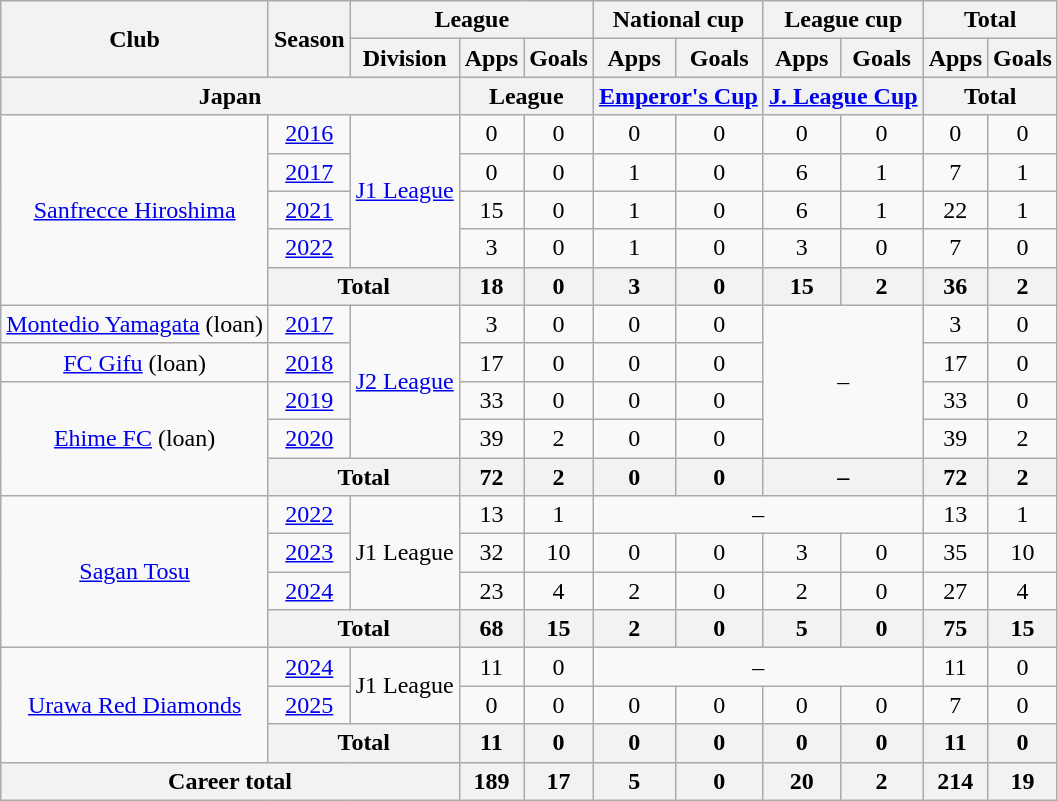<table class="wikitable" style="text-align:center">
<tr>
<th rowspan=2>Club</th>
<th rowspan=2>Season</th>
<th colspan=3>League</th>
<th colspan=2>National cup</th>
<th colspan=2>League cup</th>
<th colspan=2>Total</th>
</tr>
<tr>
<th>Division</th>
<th>Apps</th>
<th>Goals</th>
<th>Apps</th>
<th>Goals</th>
<th>Apps</th>
<th>Goals</th>
<th>Apps</th>
<th>Goals</th>
</tr>
<tr>
<th colspan=3>Japan</th>
<th colspan=2>League</th>
<th colspan=2><a href='#'>Emperor's Cup</a></th>
<th colspan=2><a href='#'>J. League Cup</a></th>
<th colspan=2>Total</th>
</tr>
<tr>
<td rowspan="5"><a href='#'>Sanfrecce Hiroshima</a></td>
<td><a href='#'>2016</a></td>
<td rowspan="4"><a href='#'>J1 League</a></td>
<td>0</td>
<td>0</td>
<td>0</td>
<td>0</td>
<td>0</td>
<td>0</td>
<td>0</td>
<td>0</td>
</tr>
<tr>
<td><a href='#'>2017</a></td>
<td>0</td>
<td>0</td>
<td>1</td>
<td>0</td>
<td>6</td>
<td>1</td>
<td>7</td>
<td>1</td>
</tr>
<tr>
<td><a href='#'>2021</a></td>
<td>15</td>
<td>0</td>
<td>1</td>
<td>0</td>
<td>6</td>
<td>1</td>
<td>22</td>
<td>1</td>
</tr>
<tr>
<td><a href='#'>2022</a></td>
<td>3</td>
<td>0</td>
<td>1</td>
<td>0</td>
<td>3</td>
<td>0</td>
<td>7</td>
<td>0</td>
</tr>
<tr>
<th colspan="2">Total</th>
<th>18</th>
<th>0</th>
<th>3</th>
<th>0</th>
<th>15</th>
<th>2</th>
<th>36</th>
<th>2</th>
</tr>
<tr>
<td><a href='#'>Montedio Yamagata</a> (loan)</td>
<td><a href='#'>2017</a></td>
<td rowspan="4"><a href='#'>J2 League</a></td>
<td>3</td>
<td>0</td>
<td>0</td>
<td>0</td>
<td rowspan="4" colspan="2">–</td>
<td>3</td>
<td>0</td>
</tr>
<tr>
<td><a href='#'>FC Gifu</a> (loan)</td>
<td><a href='#'>2018</a></td>
<td>17</td>
<td>0</td>
<td>0</td>
<td>0</td>
<td>17</td>
<td>0</td>
</tr>
<tr>
<td rowspan="3"><a href='#'>Ehime FC</a> (loan)</td>
<td><a href='#'>2019</a></td>
<td>33</td>
<td>0</td>
<td>0</td>
<td>0</td>
<td>33</td>
<td>0</td>
</tr>
<tr>
<td><a href='#'>2020</a></td>
<td>39</td>
<td>2</td>
<td>0</td>
<td>0</td>
<td>39</td>
<td>2</td>
</tr>
<tr>
<th colspan="2">Total</th>
<th>72</th>
<th>2</th>
<th>0</th>
<th>0</th>
<th colspan="2">–</th>
<th>72</th>
<th>2</th>
</tr>
<tr>
<td rowspan="4"><a href='#'>Sagan Tosu</a></td>
<td><a href='#'>2022</a></td>
<td rowspan="3">J1 League</td>
<td>13</td>
<td>1</td>
<td colspan="4">–</td>
<td>13</td>
<td>1</td>
</tr>
<tr>
<td><a href='#'>2023</a></td>
<td>32</td>
<td>10</td>
<td>0</td>
<td>0</td>
<td>3</td>
<td>0</td>
<td>35</td>
<td>10</td>
</tr>
<tr>
<td><a href='#'>2024</a></td>
<td>23</td>
<td>4</td>
<td>2</td>
<td>0</td>
<td>2</td>
<td>0</td>
<td>27</td>
<td>4</td>
</tr>
<tr>
<th colspan="2">Total</th>
<th>68</th>
<th>15</th>
<th>2</th>
<th>0</th>
<th>5</th>
<th>0</th>
<th>75</th>
<th>15</th>
</tr>
<tr>
<td rowspan="3"><a href='#'>Urawa Red Diamonds</a></td>
<td><a href='#'>2024</a></td>
<td rowspan="2">J1 League</td>
<td>11</td>
<td>0</td>
<td colspan="4">–</td>
<td>11</td>
<td>0</td>
</tr>
<tr>
<td><a href='#'>2025</a></td>
<td>0</td>
<td>0</td>
<td>0</td>
<td>0</td>
<td>0</td>
<td>0</td>
<td>7</td>
<td>0</td>
</tr>
<tr>
<th colspan="2">Total</th>
<th>11</th>
<th>0</th>
<th>0</th>
<th>0</th>
<th>0</th>
<th>0</th>
<th>11</th>
<th>0</th>
</tr>
<tr>
<th colspan=3>Career total</th>
<th>189</th>
<th>17</th>
<th>5</th>
<th>0</th>
<th>20</th>
<th>2</th>
<th>214</th>
<th>19</th>
</tr>
</table>
